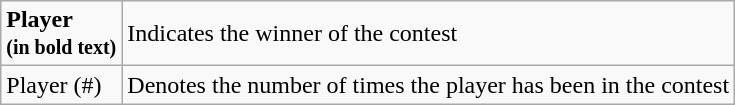<table class="wikitable">
<tr>
<td><strong>Player<br><small>(in bold text)</small></strong></td>
<td>Indicates the winner of the contest</td>
</tr>
<tr>
<td>Player (#)</td>
<td>Denotes the number of times the player has been in the contest</td>
</tr>
</table>
